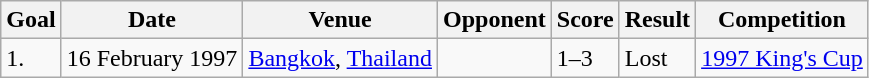<table class="wikitable">
<tr>
<th>Goal</th>
<th>Date</th>
<th>Venue</th>
<th>Opponent</th>
<th>Score</th>
<th>Result</th>
<th>Competition</th>
</tr>
<tr>
<td>1.</td>
<td>16 February 1997</td>
<td><a href='#'>Bangkok</a>, <a href='#'>Thailand</a></td>
<td></td>
<td>1–3</td>
<td>Lost</td>
<td><a href='#'>1997 King's Cup</a></td>
</tr>
</table>
